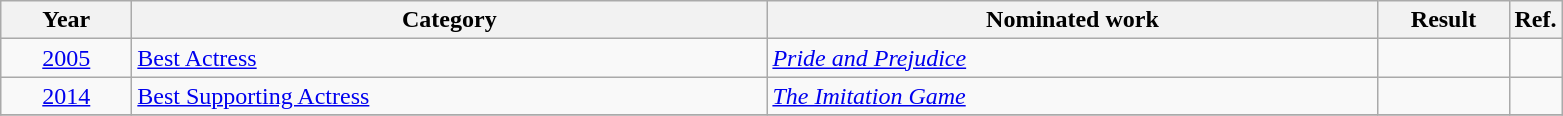<table class=wikitable>
<tr>
<th scope="col" style="width:5em;">Year</th>
<th scope="col" style="width:26em;">Category</th>
<th scope="col" style="width:25em;">Nominated work</th>
<th scope="col" style="width:5em;">Result</th>
<th>Ref.</th>
</tr>
<tr>
<td style="text-align:center;"><a href='#'>2005</a></td>
<td><a href='#'>Best Actress</a></td>
<td><em><a href='#'>Pride and Prejudice</a></em></td>
<td></td>
<td style="text-align:center;"></td>
</tr>
<tr>
<td style="text-align:center;"><a href='#'>2014</a></td>
<td><a href='#'>Best Supporting Actress</a></td>
<td><em><a href='#'>The Imitation Game</a></em></td>
<td></td>
<td style="text-align:center;"></td>
</tr>
<tr>
</tr>
</table>
